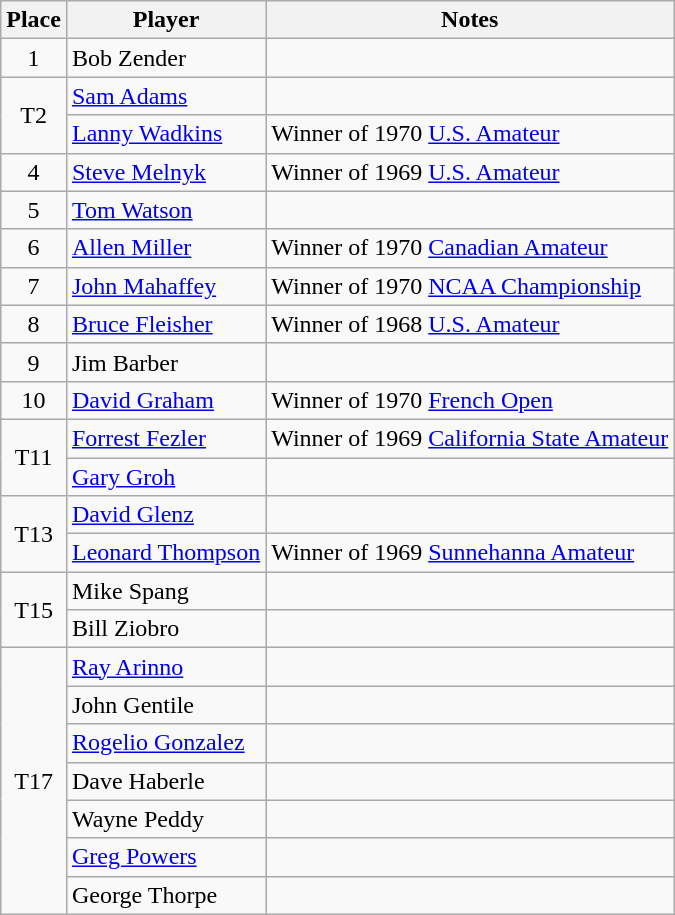<table class="wikitable sortable">
<tr>
<th>Place</th>
<th>Player</th>
<th>Notes</th>
</tr>
<tr>
<td align=center>1</td>
<td> Bob Zender</td>
<td></td>
</tr>
<tr>
<td rowspan=2 align=center>T2</td>
<td> <a href='#'>Sam Adams</a></td>
<td></td>
</tr>
<tr>
<td> <a href='#'>Lanny Wadkins</a></td>
<td>Winner of 1970 <a href='#'>U.S. Amateur</a></td>
</tr>
<tr>
<td align=center>4</td>
<td> <a href='#'>Steve Melnyk</a></td>
<td>Winner of 1969 <a href='#'>U.S. Amateur</a></td>
</tr>
<tr>
<td align=center>5</td>
<td> <a href='#'>Tom Watson</a></td>
<td></td>
</tr>
<tr>
<td align=center>6</td>
<td> <a href='#'>Allen Miller</a></td>
<td>Winner of 1970 <a href='#'>Canadian Amateur</a></td>
</tr>
<tr>
<td align=center>7</td>
<td> <a href='#'>John Mahaffey</a></td>
<td>Winner of 1970 <a href='#'>NCAA Championship</a></td>
</tr>
<tr>
<td align=center>8</td>
<td> <a href='#'>Bruce Fleisher</a></td>
<td>Winner of 1968 <a href='#'>U.S. Amateur</a></td>
</tr>
<tr>
<td align=center>9</td>
<td> Jim Barber</td>
<td></td>
</tr>
<tr>
<td align=center>10</td>
<td> <a href='#'>David Graham</a></td>
<td>Winner of 1970 <a href='#'>French Open</a></td>
</tr>
<tr>
<td rowspan=2 align=center>T11</td>
<td> <a href='#'>Forrest Fezler</a></td>
<td>Winner of 1969 <a href='#'>California State Amateur</a></td>
</tr>
<tr>
<td> <a href='#'>Gary Groh</a></td>
<td></td>
</tr>
<tr>
<td rowspan=2 align=center>T13</td>
<td> <a href='#'>David Glenz</a></td>
<td></td>
</tr>
<tr>
<td> <a href='#'>Leonard Thompson</a></td>
<td>Winner of 1969 <a href='#'>Sunnehanna Amateur</a></td>
</tr>
<tr>
<td rowspan=2 align=center>T15</td>
<td> Mike Spang</td>
<td></td>
</tr>
<tr>
<td> Bill Ziobro</td>
<td></td>
</tr>
<tr>
<td rowspan=7 align=center>T17</td>
<td> <a href='#'>Ray Arinno</a></td>
<td></td>
</tr>
<tr>
<td> John Gentile</td>
<td></td>
</tr>
<tr>
<td> <a href='#'>Rogelio Gonzalez</a></td>
<td></td>
</tr>
<tr>
<td> Dave Haberle</td>
<td></td>
</tr>
<tr>
<td> Wayne Peddy</td>
<td></td>
</tr>
<tr>
<td> <a href='#'>Greg Powers</a></td>
<td></td>
</tr>
<tr>
<td> George Thorpe</td>
<td></td>
</tr>
</table>
